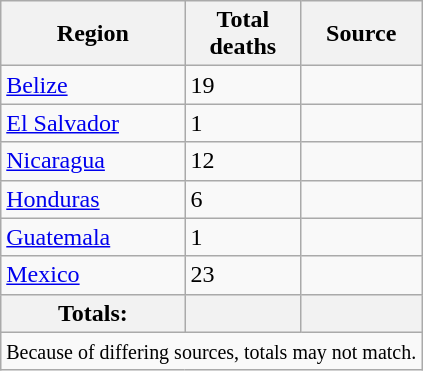<table class="wikitable sortable floatright">
<tr style="text-align:center;">
<th>Region</th>
<th>Total<br>deaths</th>
<th ! class="unsortable">Source</th>
</tr>
<tr>
<td><a href='#'>Belize</a></td>
<td>19</td>
<td></td>
</tr>
<tr>
<td><a href='#'>El Salvador</a></td>
<td>1</td>
<td></td>
</tr>
<tr>
<td><a href='#'>Nicaragua</a></td>
<td>12</td>
<td></td>
</tr>
<tr>
<td><a href='#'>Honduras</a></td>
<td>6</td>
<td></td>
</tr>
<tr>
<td><a href='#'>Guatemala</a></td>
<td>1</td>
<td></td>
</tr>
<tr>
<td><a href='#'>Mexico</a></td>
<td>23</td>
<td></td>
</tr>
<tr class="sortbottom">
<th>Totals:</th>
<th></th>
<th></th>
</tr>
<tr class="sortbottom">
<td colspan = 3><small>Because of differing sources, totals may not match.</small></td>
</tr>
</table>
